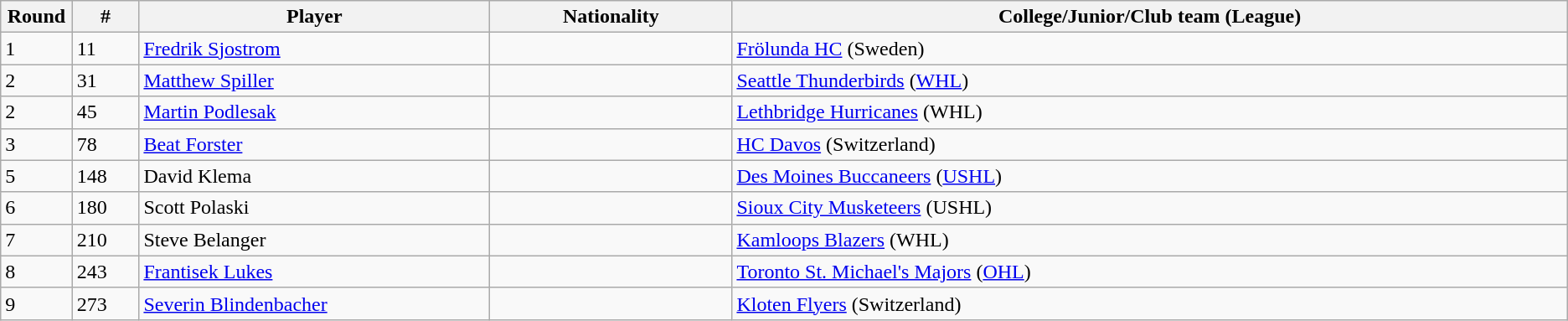<table class="wikitable">
<tr align="center">
<th bgcolor="#DDDDFF" width="4.0%">Round</th>
<th bgcolor="#DDDDFF" width="4.0%">#</th>
<th bgcolor="#DDDDFF" width="21.0%">Player</th>
<th bgcolor="#DDDDFF" width="14.5%">Nationality</th>
<th bgcolor="#DDDDFF" width="50.0%">College/Junior/Club team (League)</th>
</tr>
<tr>
<td>1</td>
<td>11</td>
<td><a href='#'>Fredrik Sjostrom</a></td>
<td></td>
<td><a href='#'>Frölunda HC</a> (Sweden)</td>
</tr>
<tr>
<td>2</td>
<td>31</td>
<td><a href='#'>Matthew Spiller</a></td>
<td></td>
<td><a href='#'>Seattle Thunderbirds</a> (<a href='#'>WHL</a>)</td>
</tr>
<tr>
<td>2</td>
<td>45</td>
<td><a href='#'>Martin Podlesak</a></td>
<td></td>
<td><a href='#'>Lethbridge Hurricanes</a> (WHL)</td>
</tr>
<tr>
<td>3</td>
<td>78</td>
<td><a href='#'>Beat Forster</a></td>
<td></td>
<td><a href='#'>HC Davos</a> (Switzerland)</td>
</tr>
<tr>
<td>5</td>
<td>148</td>
<td>David Klema</td>
<td></td>
<td><a href='#'>Des Moines Buccaneers</a> (<a href='#'>USHL</a>)</td>
</tr>
<tr>
<td>6</td>
<td>180</td>
<td>Scott Polaski</td>
<td></td>
<td><a href='#'>Sioux City Musketeers</a> (USHL)</td>
</tr>
<tr>
<td>7</td>
<td>210</td>
<td>Steve Belanger</td>
<td></td>
<td><a href='#'>Kamloops Blazers</a> (WHL)</td>
</tr>
<tr>
<td>8</td>
<td>243</td>
<td><a href='#'>Frantisek Lukes</a></td>
<td></td>
<td><a href='#'>Toronto St. Michael's Majors</a> (<a href='#'>OHL</a>)</td>
</tr>
<tr>
<td>9</td>
<td>273</td>
<td><a href='#'>Severin Blindenbacher</a></td>
<td></td>
<td><a href='#'>Kloten Flyers</a> (Switzerland)</td>
</tr>
</table>
